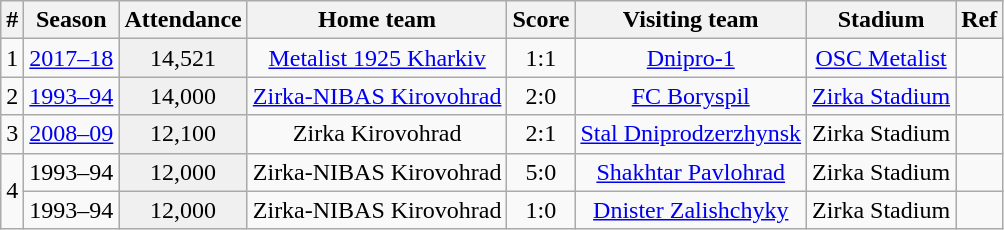<table class="wikitable" style="text-align:center">
<tr>
<th>#</th>
<th>Season</th>
<th>Attendance</th>
<th>Home team</th>
<th>Score</th>
<th>Visiting team</th>
<th>Stadium</th>
<th>Ref</th>
</tr>
<tr>
<td>1</td>
<td><a href='#'>2017–18</a></td>
<td bgcolor=#F0F0F0>14,521</td>
<td><a href='#'>Metalist 1925 Kharkiv</a></td>
<td>1:1</td>
<td><a href='#'>Dnipro-1</a></td>
<td><a href='#'>OSC Metalist</a></td>
<td></td>
</tr>
<tr>
<td>2</td>
<td><a href='#'>1993–94</a></td>
<td bgcolor=#F0F0F0>14,000</td>
<td><a href='#'>Zirka-NIBAS Kirovohrad</a></td>
<td>2:0</td>
<td><a href='#'>FC Boryspil</a></td>
<td><a href='#'>Zirka Stadium</a></td>
<td></td>
</tr>
<tr>
<td>3</td>
<td><a href='#'>2008–09</a></td>
<td bgcolor=#F0F0F0>12,100</td>
<td>Zirka Kirovohrad</td>
<td>2:1</td>
<td><a href='#'>Stal Dniprodzerzhynsk</a></td>
<td>Zirka Stadium</td>
<td></td>
</tr>
<tr>
<td rowspan=2>4</td>
<td>1993–94</td>
<td bgcolor=#F0F0F0>12,000</td>
<td>Zirka-NIBAS Kirovohrad</td>
<td>5:0</td>
<td><a href='#'>Shakhtar Pavlohrad</a></td>
<td>Zirka Stadium</td>
<td></td>
</tr>
<tr>
<td>1993–94</td>
<td bgcolor=#F0F0F0>12,000</td>
<td>Zirka-NIBAS Kirovohrad</td>
<td>1:0</td>
<td><a href='#'>Dnister Zalishchyky</a></td>
<td>Zirka Stadium</td>
<td></td>
</tr>
</table>
